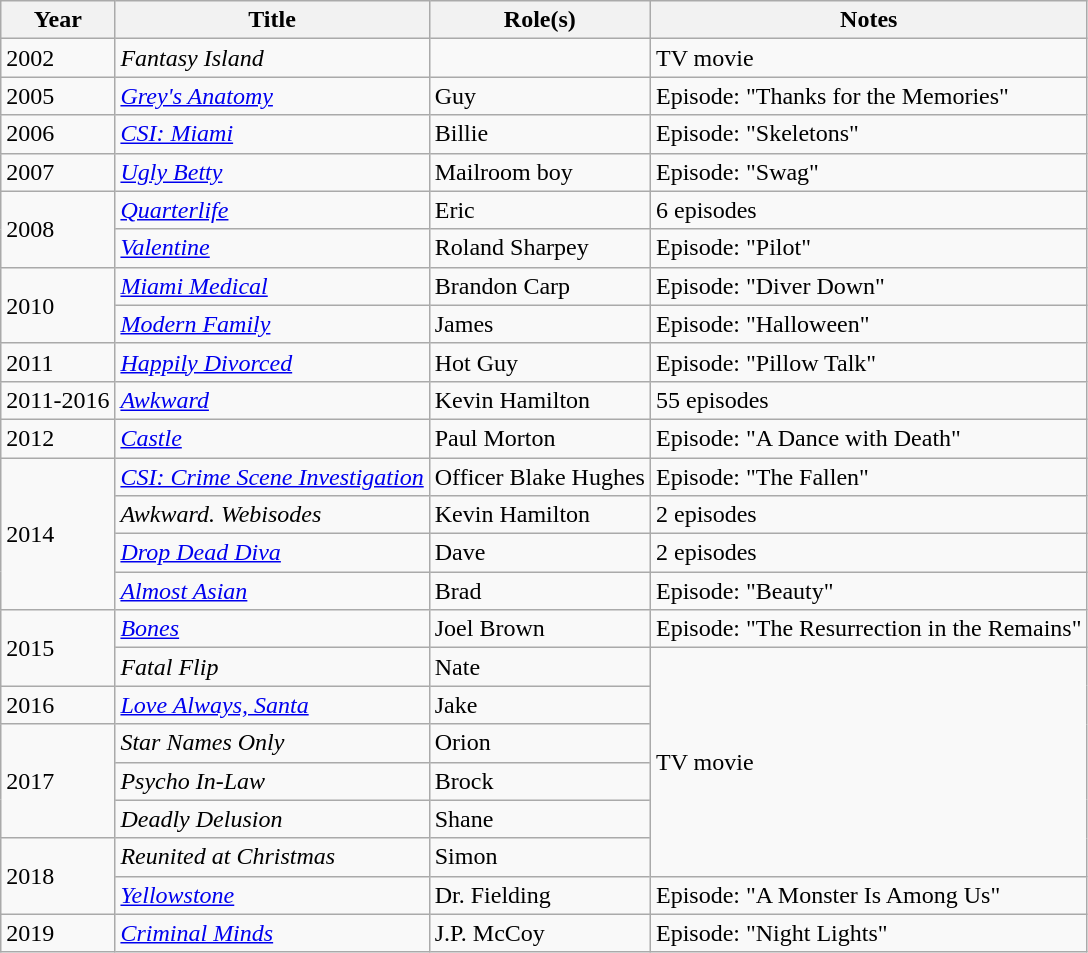<table class="wikitable plainrowheaders sortable">
<tr>
<th scope="col">Year</th>
<th scope="col">Title</th>
<th scope="col">Role(s)</th>
<th scope="col" class="unsortable">Notes</th>
</tr>
<tr>
<td>2002</td>
<td><em>Fantasy Island</em></td>
<td></td>
<td>TV movie</td>
</tr>
<tr>
<td>2005</td>
<td><em><a href='#'>Grey's Anatomy</a></em></td>
<td>Guy</td>
<td>Episode: "Thanks for the Memories"</td>
</tr>
<tr>
<td>2006</td>
<td><em><a href='#'>CSI: Miami</a></em></td>
<td>Billie</td>
<td>Episode: "Skeletons"</td>
</tr>
<tr>
<td>2007</td>
<td><em><a href='#'>Ugly Betty</a></em></td>
<td>Mailroom boy</td>
<td>Episode: "Swag"</td>
</tr>
<tr>
<td rowspan=2>2008</td>
<td><em><a href='#'>Quarterlife</a></em></td>
<td>Eric</td>
<td>6 episodes</td>
</tr>
<tr>
<td><em><a href='#'>Valentine</a></em></td>
<td>Roland Sharpey</td>
<td>Episode: "Pilot"</td>
</tr>
<tr>
<td rowspan=2>2010</td>
<td><em><a href='#'>Miami Medical</a></em></td>
<td>Brandon Carp</td>
<td>Episode: "Diver Down"</td>
</tr>
<tr>
<td><em><a href='#'>Modern Family</a></em></td>
<td>James</td>
<td>Episode: "Halloween"</td>
</tr>
<tr>
<td>2011</td>
<td><em><a href='#'>Happily Divorced</a></em></td>
<td>Hot Guy</td>
<td>Episode: "Pillow Talk"</td>
</tr>
<tr>
<td>2011-2016</td>
<td><em><a href='#'>Awkward</a></em></td>
<td>Kevin Hamilton</td>
<td>55 episodes</td>
</tr>
<tr>
<td>2012</td>
<td><em><a href='#'>Castle</a></em></td>
<td>Paul Morton</td>
<td>Episode: "A Dance with Death"</td>
</tr>
<tr>
<td rowspan=4>2014</td>
<td><em><a href='#'>CSI: Crime Scene Investigation</a></em></td>
<td>Officer Blake Hughes</td>
<td>Episode: "The Fallen"</td>
</tr>
<tr>
<td><em>Awkward. Webisodes</em></td>
<td>Kevin Hamilton</td>
<td>2 episodes</td>
</tr>
<tr>
<td><em><a href='#'>Drop Dead Diva</a></em></td>
<td>Dave</td>
<td>2 episodes</td>
</tr>
<tr>
<td><em><a href='#'>Almost Asian</a></em></td>
<td>Brad</td>
<td>Episode: "Beauty"</td>
</tr>
<tr>
<td rowspan=2>2015</td>
<td><em><a href='#'>Bones</a></em></td>
<td>Joel Brown</td>
<td>Episode: "The Resurrection in the Remains"</td>
</tr>
<tr>
<td><em>Fatal Flip</em></td>
<td>Nate</td>
<td rowspan=6>TV movie</td>
</tr>
<tr>
<td>2016</td>
<td><em><a href='#'>Love Always, Santa</a></em></td>
<td>Jake</td>
</tr>
<tr>
<td rowspan=3>2017</td>
<td><em>Star Names Only</em></td>
<td>Orion</td>
</tr>
<tr>
<td><em>Psycho In-Law</em></td>
<td>Brock</td>
</tr>
<tr>
<td><em>Deadly Delusion</em></td>
<td>Shane</td>
</tr>
<tr>
<td rowspan=2>2018</td>
<td><em>Reunited at Christmas</em></td>
<td>Simon</td>
</tr>
<tr>
<td><em><a href='#'>Yellowstone</a></em></td>
<td>Dr. Fielding</td>
<td>Episode: "A Monster Is Among Us"</td>
</tr>
<tr>
<td>2019</td>
<td><em><a href='#'>Criminal Minds</a></em></td>
<td>J.P. McCoy</td>
<td>Episode: "Night Lights"</td>
</tr>
</table>
